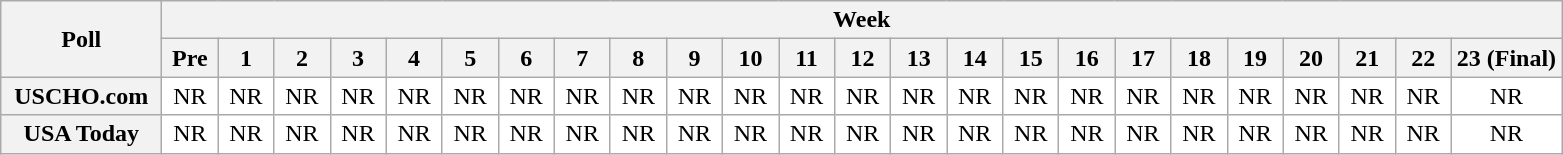<table class="wikitable" style="white-space:nowrap;">
<tr>
<th scope="col" width="100" rowspan="2">Poll</th>
<th colspan="25">Week</th>
</tr>
<tr>
<th scope="col" width="30">Pre</th>
<th scope="col" width="30">1</th>
<th scope="col" width="30">2</th>
<th scope="col" width="30">3</th>
<th scope="col" width="30">4</th>
<th scope="col" width="30">5</th>
<th scope="col" width="30">6</th>
<th scope="col" width="30">7</th>
<th scope="col" width="30">8</th>
<th scope="col" width="30">9</th>
<th scope="col" width="30">10</th>
<th scope="col" width="30">11</th>
<th scope="col" width="30">12</th>
<th scope="col" width="30">13</th>
<th scope="col" width="30">14</th>
<th scope="col" width="30">15</th>
<th scope="col" width="30">16</th>
<th scope="col" width="30">17</th>
<th scope="col" width="30">18</th>
<th scope="col" width="30">19</th>
<th scope="col" width="30">20</th>
<th scope="col" width="30">21</th>
<th scope="col" width="30">22</th>
<th scope="col" width="30">23 (Final)</th>
</tr>
<tr style="text-align:center;">
<th>USCHO.com</th>
<td bgcolor=FFFFFF>NR</td>
<td bgcolor=FFFFFF>NR</td>
<td bgcolor=FFFFFF>NR</td>
<td bgcolor=FFFFFF>NR</td>
<td bgcolor=FFFFFF>NR</td>
<td bgcolor=FFFFFF>NR</td>
<td bgcolor=FFFFFF>NR</td>
<td bgcolor=FFFFFF>NR</td>
<td bgcolor=FFFFFF>NR</td>
<td bgcolor=FFFFFF>NR</td>
<td bgcolor=FFFFFF>NR</td>
<td bgcolor=FFFFFF>NR</td>
<td bgcolor=FFFFFF>NR</td>
<td bgcolor=FFFFFF>NR</td>
<td bgcolor=FFFFFF>NR</td>
<td bgcolor=FFFFFF>NR</td>
<td bgcolor=FFFFFF>NR</td>
<td bgcolor=FFFFFF>NR</td>
<td bgcolor=FFFFFF>NR</td>
<td bgcolor=FFFFFF>NR</td>
<td bgcolor=FFFFFF>NR</td>
<td bgcolor=FFFFFF>NR</td>
<td bgcolor=FFFFFF>NR</td>
<td bgcolor=FFFFFF>NR</td>
</tr>
<tr style="text-align:center;">
<th>USA Today</th>
<td bgcolor=FFFFFF>NR</td>
<td bgcolor=FFFFFF>NR</td>
<td bgcolor=FFFFFF>NR</td>
<td bgcolor=FFFFFF>NR</td>
<td bgcolor=FFFFFF>NR</td>
<td bgcolor=FFFFFF>NR</td>
<td bgcolor=FFFFFF>NR</td>
<td bgcolor=FFFFFF>NR</td>
<td bgcolor=FFFFFF>NR</td>
<td bgcolor=FFFFFF>NR</td>
<td bgcolor=FFFFFF>NR</td>
<td bgcolor=FFFFFF>NR</td>
<td bgcolor=FFFFFF>NR</td>
<td bgcolor=FFFFFF>NR</td>
<td bgcolor=FFFFFF>NR</td>
<td bgcolor=FFFFFF>NR</td>
<td bgcolor=FFFFFF>NR</td>
<td bgcolor=FFFFFF>NR</td>
<td bgcolor=FFFFFF>NR</td>
<td bgcolor=FFFFFF>NR</td>
<td bgcolor=FFFFFF>NR</td>
<td bgcolor=FFFFFF>NR</td>
<td bgcolor=FFFFFF>NR</td>
<td bgcolor=FFFFFF>NR</td>
</tr>
</table>
